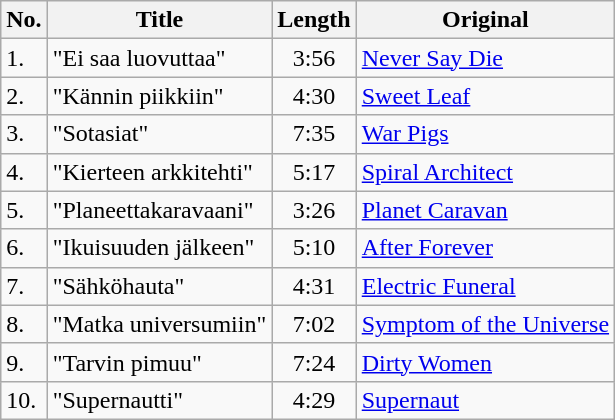<table class="wikitable">
<tr>
<th>No.</th>
<th>Title</th>
<th>Length</th>
<th>Original</th>
</tr>
<tr>
<td>1.</td>
<td>"Ei saa luovuttaa"</td>
<td align="center">3:56</td>
<td><a href='#'>Never Say Die</a></td>
</tr>
<tr>
<td>2.</td>
<td>"Kännin piikkiin"</td>
<td align="center">4:30</td>
<td><a href='#'>Sweet Leaf</a></td>
</tr>
<tr>
<td>3.</td>
<td>"Sotasiat"</td>
<td align="center">7:35</td>
<td><a href='#'>War Pigs</a></td>
</tr>
<tr>
<td>4.</td>
<td>"Kierteen arkkitehti"</td>
<td align="center">5:17</td>
<td><a href='#'>Spiral Architect</a></td>
</tr>
<tr>
<td>5.</td>
<td>"Planeettakaravaani"</td>
<td align="center">3:26</td>
<td><a href='#'>Planet Caravan</a></td>
</tr>
<tr>
<td>6.</td>
<td>"Ikuisuuden jälkeen"</td>
<td align="center">5:10</td>
<td><a href='#'>After Forever</a></td>
</tr>
<tr>
<td>7.</td>
<td>"Sähköhauta"</td>
<td align="center">4:31</td>
<td><a href='#'>Electric Funeral</a></td>
</tr>
<tr>
<td>8.</td>
<td>"Matka universumiin"</td>
<td align="center">7:02</td>
<td><a href='#'>Symptom of the Universe</a></td>
</tr>
<tr>
<td>9.</td>
<td>"Tarvin pimuu"</td>
<td align="center">7:24</td>
<td><a href='#'>Dirty Women</a></td>
</tr>
<tr>
<td>10.</td>
<td>"Supernautti"</td>
<td align="center">4:29</td>
<td><a href='#'>Supernaut</a></td>
</tr>
</table>
